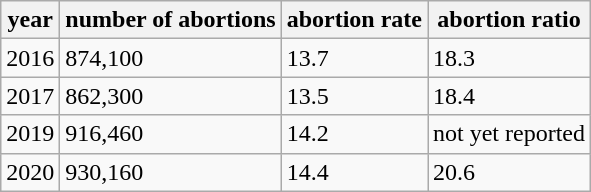<table class="wikitable">
<tr>
<th>year</th>
<th>number of abortions</th>
<th>abortion rate</th>
<th>abortion ratio</th>
</tr>
<tr>
<td>2016</td>
<td>874,100</td>
<td>13.7</td>
<td>18.3</td>
</tr>
<tr>
<td>2017</td>
<td>862,300</td>
<td>13.5</td>
<td>18.4</td>
</tr>
<tr>
<td>2019</td>
<td>916,460</td>
<td>14.2</td>
<td>not yet reported</td>
</tr>
<tr>
<td>2020</td>
<td>930,160</td>
<td>14.4</td>
<td>20.6</td>
</tr>
</table>
